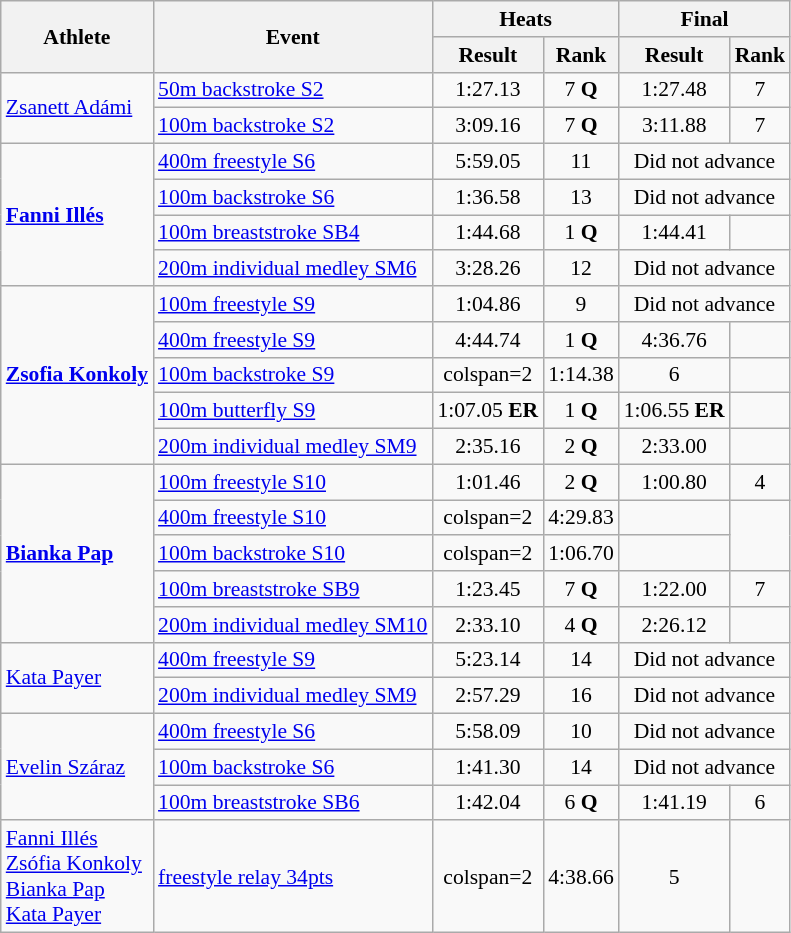<table class=wikitable style="font-size:90%">
<tr>
<th rowspan="2">Athlete</th>
<th rowspan="2">Event</th>
<th colspan="2">Heats</th>
<th colspan="2">Final</th>
</tr>
<tr>
<th>Result</th>
<th>Rank</th>
<th>Result</th>
<th>Rank</th>
</tr>
<tr align=center>
<td align=left rowspan=2><a href='#'>Zsanett Adámi</a></td>
<td align=left><a href='#'>50m backstroke S2</a></td>
<td>1:27.13</td>
<td>7 <strong>Q</strong></td>
<td>1:27.48</td>
<td>7</td>
</tr>
<tr align=center>
<td align=left><a href='#'>100m backstroke S2</a></td>
<td>3:09.16</td>
<td>7 <strong>Q</strong></td>
<td>3:11.88</td>
<td>7</td>
</tr>
<tr align=center>
<td align=left rowspan=4><strong><a href='#'>Fanni Illés</a></strong></td>
<td align=left><a href='#'>400m freestyle S6</a></td>
<td>5:59.05</td>
<td>11</td>
<td colspan=2>Did not advance</td>
</tr>
<tr align=center>
<td align=left><a href='#'>100m backstroke S6</a></td>
<td>1:36.58</td>
<td>13</td>
<td colspan=2>Did not advance</td>
</tr>
<tr align=center>
<td align=left><a href='#'>100m breaststroke SB4</a></td>
<td>1:44.68</td>
<td>1 <strong>Q</strong></td>
<td>1:44.41</td>
<td></td>
</tr>
<tr align=center>
<td align=left><a href='#'>200m individual medley SM6</a></td>
<td>3:28.26</td>
<td>12</td>
<td colspan=2>Did not advance</td>
</tr>
<tr align=center>
<td align=left rowspan=5><strong><a href='#'>Zsofia Konkoly</a></strong></td>
<td align=left><a href='#'>100m freestyle S9</a></td>
<td>1:04.86</td>
<td>9</td>
<td colspan=2>Did not advance</td>
</tr>
<tr align=center>
<td align=left><a href='#'>400m freestyle S9</a></td>
<td>4:44.74</td>
<td>1 <strong>Q</strong></td>
<td>4:36.76</td>
<td></td>
</tr>
<tr align=center>
<td align=left><a href='#'>100m backstroke S9</a></td>
<td>colspan=2 </td>
<td>1:14.38</td>
<td>6</td>
</tr>
<tr align=center>
<td align=left><a href='#'>100m butterfly S9</a></td>
<td>1:07.05 <strong>ER</strong></td>
<td>1 <strong>Q</strong></td>
<td>1:06.55 <strong>ER</strong></td>
<td></td>
</tr>
<tr align=center>
<td align=left><a href='#'>200m individual medley SM9</a></td>
<td>2:35.16</td>
<td>2 <strong>Q</strong></td>
<td>2:33.00</td>
<td></td>
</tr>
<tr align=center>
<td align=left rowspan=5><strong><a href='#'>Bianka Pap</a></strong></td>
<td align=left><a href='#'>100m freestyle S10</a></td>
<td>1:01.46</td>
<td>2 <strong>Q</strong></td>
<td>1:00.80</td>
<td>4</td>
</tr>
<tr align=center>
<td align=left><a href='#'>400m freestyle S10</a></td>
<td>colspan=2 </td>
<td>4:29.83</td>
<td></td>
</tr>
<tr align=center>
<td align=left><a href='#'>100m backstroke S10</a></td>
<td>colspan=2 </td>
<td>1:06.70</td>
<td></td>
</tr>
<tr align=center>
<td align=left><a href='#'>100m breaststroke SB9</a></td>
<td>1:23.45</td>
<td>7 <strong>Q</strong></td>
<td>1:22.00</td>
<td>7</td>
</tr>
<tr align=center>
<td align=left><a href='#'>200m individual medley SM10</a></td>
<td>2:33.10</td>
<td>4 <strong>Q</strong></td>
<td>2:26.12</td>
<td></td>
</tr>
<tr align=center>
<td align=left rowspan=2><a href='#'>Kata Payer</a></td>
<td align=left><a href='#'>400m freestyle S9</a></td>
<td>5:23.14</td>
<td>14</td>
<td colspan=2>Did not advance</td>
</tr>
<tr align=center>
<td align=left><a href='#'>200m individual medley SM9</a></td>
<td>2:57.29</td>
<td>16</td>
<td colspan=2>Did not advance</td>
</tr>
<tr align=center>
<td align=left rowspan=3><a href='#'>Evelin Száraz</a></td>
<td align=left><a href='#'>400m freestyle S6</a></td>
<td>5:58.09</td>
<td>10</td>
<td colspan=2>Did not advance</td>
</tr>
<tr align=center>
<td align=left><a href='#'>100m backstroke S6</a></td>
<td>1:41.30</td>
<td>14</td>
<td colspan=2>Did not advance</td>
</tr>
<tr align=center>
<td align=left><a href='#'>100m breaststroke SB6</a></td>
<td>1:42.04</td>
<td>6 <strong>Q</strong></td>
<td>1:41.19</td>
<td>6</td>
</tr>
<tr align=center>
<td align=left><a href='#'>Fanni Illés</a><br><a href='#'>Zsófia Konkoly</a><br><a href='#'>Bianka Pap</a><br><a href='#'>Kata Payer</a></td>
<td align=left><a href='#'> freestyle relay 34pts</a></td>
<td>colspan=2 </td>
<td>4:38.66</td>
<td>5</td>
</tr>
</table>
